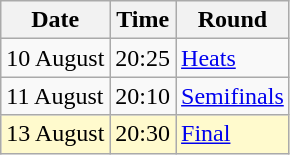<table class="wikitable">
<tr>
<th>Date</th>
<th>Time</th>
<th>Round</th>
</tr>
<tr>
<td>10 August</td>
<td>20:25</td>
<td><a href='#'>Heats</a></td>
</tr>
<tr>
<td>11 August</td>
<td>20:10</td>
<td><a href='#'>Semifinals</a></td>
</tr>
<tr style=background:lemonchiffon>
<td>13 August</td>
<td>20:30</td>
<td><a href='#'>Final</a></td>
</tr>
</table>
